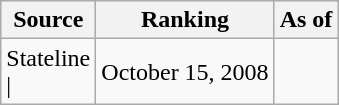<table class="wikitable" style="text-align:center">
<tr>
<th>Source</th>
<th>Ranking</th>
<th>As of</th>
</tr>
<tr>
<td align=left>Stateline<br>| </td>
<td>October 15, 2008</td>
</tr>
</table>
